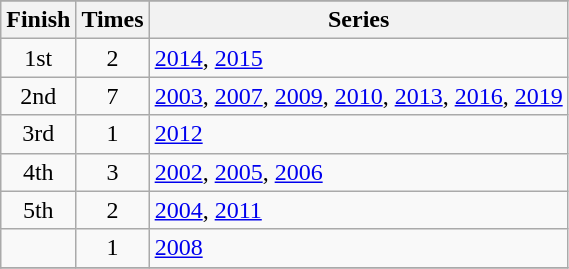<table class="wikitable sortable" style="text-align: center;">
<tr>
</tr>
<tr>
<th>Finish</th>
<th>Times</th>
<th>Series</th>
</tr>
<tr>
<td>1st</td>
<td>2</td>
<td align=left><a href='#'>2014</a>, <a href='#'>2015</a></td>
</tr>
<tr>
<td>2nd</td>
<td>7</td>
<td align=left><a href='#'>2003</a>, <a href='#'>2007</a>, <a href='#'>2009</a>, <a href='#'>2010</a>, <a href='#'>2013</a>, <a href='#'>2016</a>, <a href='#'>2019</a></td>
</tr>
<tr>
<td>3rd</td>
<td>1</td>
<td align=left><a href='#'>2012</a></td>
</tr>
<tr>
<td>4th</td>
<td>3</td>
<td align=left><a href='#'>2002</a>, <a href='#'>2005</a>, <a href='#'>2006</a></td>
</tr>
<tr>
<td>5th</td>
<td>2</td>
<td align=left><a href='#'>2004</a>, <a href='#'>2011</a></td>
</tr>
<tr>
<td></td>
<td>1</td>
<td align=left><a href='#'>2008</a></td>
</tr>
<tr>
</tr>
</table>
